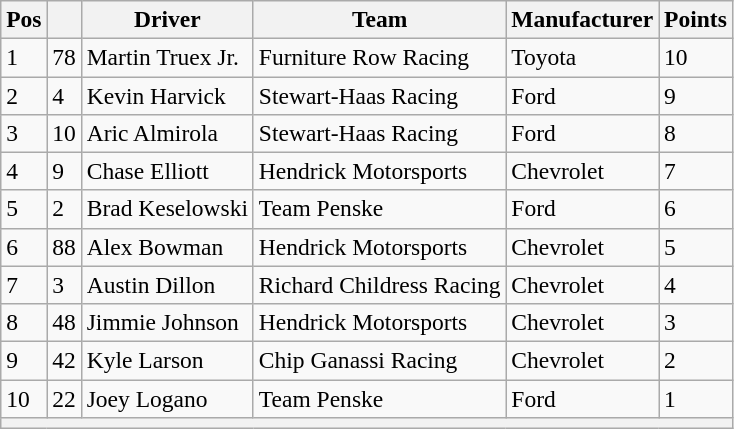<table class="wikitable" style="font-size:98%">
<tr>
<th>Pos</th>
<th></th>
<th>Driver</th>
<th>Team</th>
<th>Manufacturer</th>
<th>Points</th>
</tr>
<tr>
<td>1</td>
<td>78</td>
<td>Martin Truex Jr.</td>
<td>Furniture Row Racing</td>
<td>Toyota</td>
<td>10</td>
</tr>
<tr>
<td>2</td>
<td>4</td>
<td>Kevin Harvick</td>
<td>Stewart-Haas Racing</td>
<td>Ford</td>
<td>9</td>
</tr>
<tr>
<td>3</td>
<td>10</td>
<td>Aric Almirola</td>
<td>Stewart-Haas Racing</td>
<td>Ford</td>
<td>8</td>
</tr>
<tr>
<td>4</td>
<td>9</td>
<td>Chase Elliott</td>
<td>Hendrick Motorsports</td>
<td>Chevrolet</td>
<td>7</td>
</tr>
<tr>
<td>5</td>
<td>2</td>
<td>Brad Keselowski</td>
<td>Team Penske</td>
<td>Ford</td>
<td>6</td>
</tr>
<tr>
<td>6</td>
<td>88</td>
<td>Alex Bowman</td>
<td>Hendrick Motorsports</td>
<td>Chevrolet</td>
<td>5</td>
</tr>
<tr>
<td>7</td>
<td>3</td>
<td>Austin Dillon</td>
<td>Richard Childress Racing</td>
<td>Chevrolet</td>
<td>4</td>
</tr>
<tr>
<td>8</td>
<td>48</td>
<td>Jimmie Johnson</td>
<td>Hendrick Motorsports</td>
<td>Chevrolet</td>
<td>3</td>
</tr>
<tr>
<td>9</td>
<td>42</td>
<td>Kyle Larson</td>
<td>Chip Ganassi Racing</td>
<td>Chevrolet</td>
<td>2</td>
</tr>
<tr>
<td>10</td>
<td>22</td>
<td>Joey Logano</td>
<td>Team Penske</td>
<td>Ford</td>
<td>1</td>
</tr>
<tr>
<th colspan="6"></th>
</tr>
</table>
